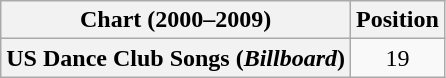<table class="wikitable plainrowheaders" style="text-align:center">
<tr>
<th>Chart (2000–2009)</th>
<th>Position</th>
</tr>
<tr>
<th scope="row">US Dance Club Songs (<em>Billboard</em>)</th>
<td>19</td>
</tr>
</table>
